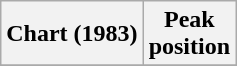<table class="wikitable plainrowheaders" style="text-align:center">
<tr>
<th scope="col">Chart (1983)</th>
<th scope="col">Peak<br>position</th>
</tr>
<tr>
</tr>
</table>
